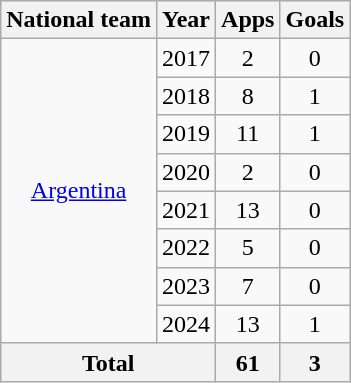<table class="wikitable" style="text-align:center">
<tr>
<th>National team</th>
<th>Year</th>
<th>Apps</th>
<th>Goals</th>
</tr>
<tr>
<td rowspan="8"><a href='#'>Argentina</a></td>
<td>2017</td>
<td>2</td>
<td>0</td>
</tr>
<tr>
<td>2018</td>
<td>8</td>
<td>1</td>
</tr>
<tr>
<td>2019</td>
<td>11</td>
<td>1</td>
</tr>
<tr>
<td>2020</td>
<td>2</td>
<td>0</td>
</tr>
<tr>
<td>2021</td>
<td>13</td>
<td>0</td>
</tr>
<tr>
<td>2022</td>
<td>5</td>
<td>0</td>
</tr>
<tr>
<td>2023</td>
<td>7</td>
<td>0</td>
</tr>
<tr>
<td>2024</td>
<td>13</td>
<td>1</td>
</tr>
<tr>
<th colspan="2">Total</th>
<th>61</th>
<th>3</th>
</tr>
</table>
